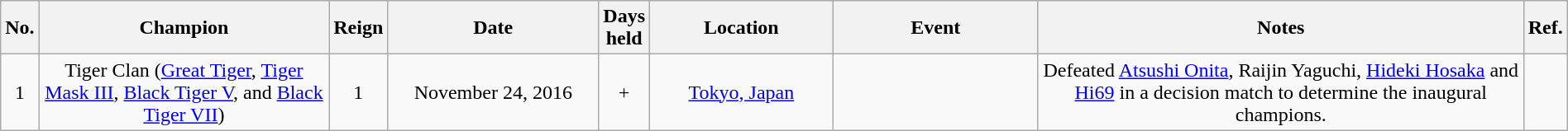<table class="wikitable sortable" style="text-align: center" width=100%>
<tr>
<th width=0>No.</th>
<th width=21%>Champion</th>
<th width=0>Reign</th>
<th width=15%>Date</th>
<th width=0>Days held</th>
<th width=13%>Location</th>
<th width=15%>Event</th>
<th width=49% class="unsortable">Notes</th>
<th width=0   class="unsortable">Ref.</th>
</tr>
<tr>
<td>1</td>
<td>Tiger Clan (<a href='#'>Great Tiger</a>, <a href='#'>Tiger Mask III</a>, <a href='#'>Black Tiger V</a>, and <a href='#'>Black Tiger VII</a>)</td>
<td>1</td>
<td>November 24, 2016</td>
<td>+</td>
<td><a href='#'>Tokyo, Japan</a></td>
<td></td>
<td>Defeated <a href='#'>Atsushi Onita</a>, Raijin Yaguchi, <a href='#'>Hideki Hosaka</a> and <a href='#'>Hi69</a> in a decision match to determine the inaugural champions.</td>
<td></td>
</tr>
</table>
